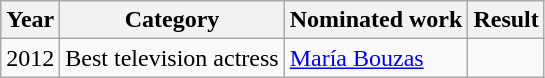<table class="wikitable">
<tr>
<th><strong>Year</strong></th>
<th><strong>Category</strong></th>
<th><strong>Nominated work</strong></th>
<th><strong>Result</strong></th>
</tr>
<tr>
<td>2012</td>
<td>Best television actress</td>
<td><a href='#'>María Bouzas</a></td>
<td></td>
</tr>
</table>
